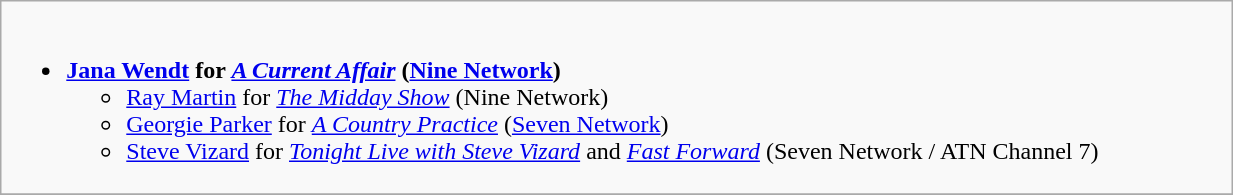<table class="wikitable" width="65%">
<tr>
<td style="vertical-align:top;" width="50%"><br><ul><li><strong><a href='#'>Jana Wendt</a> for <em><a href='#'>A Current Affair</a></em> (<a href='#'>Nine Network</a>)</strong><ul><li><a href='#'>Ray Martin</a> for <em><a href='#'>The Midday Show</a></em> (Nine Network)</li><li><a href='#'>Georgie Parker</a> for <em><a href='#'>A Country Practice</a></em> (<a href='#'>Seven Network</a>)</li><li><a href='#'>Steve Vizard</a> for <em><a href='#'>Tonight Live with Steve Vizard</a></em> and <em><a href='#'>Fast Forward</a></em> (Seven Network / ATN Channel 7)</li></ul></li></ul></td>
</tr>
<tr>
</tr>
</table>
